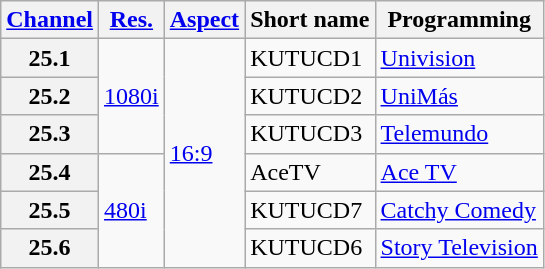<table class="wikitable">
<tr>
<th><a href='#'>Channel</a></th>
<th><a href='#'>Res.</a></th>
<th><a href='#'>Aspect</a></th>
<th>Short name</th>
<th>Programming</th>
</tr>
<tr>
<th scope = "row">25.1</th>
<td rowspan="3"><a href='#'>1080i</a></td>
<td rowspan="6"><a href='#'>16:9</a></td>
<td>KUTUCD1</td>
<td><a href='#'>Univision</a></td>
</tr>
<tr>
<th scope = "row">25.2</th>
<td>KUTUCD2</td>
<td><a href='#'>UniMás</a></td>
</tr>
<tr>
<th scope = "row">25.3</th>
<td>KUTUCD3</td>
<td><a href='#'>Telemundo</a></td>
</tr>
<tr>
<th scope = "row">25.4</th>
<td rowspan="3"><a href='#'>480i</a></td>
<td>AceTV</td>
<td><a href='#'>Ace TV</a></td>
</tr>
<tr>
<th scope = "row">25.5</th>
<td>KUTUCD7</td>
<td><a href='#'>Catchy Comedy</a></td>
</tr>
<tr>
<th scope = "row">25.6</th>
<td>KUTUCD6</td>
<td><a href='#'>Story Television</a></td>
</tr>
</table>
